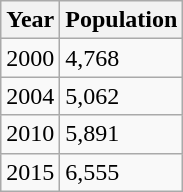<table class="wikitable">
<tr>
<th>Year</th>
<th>Population</th>
</tr>
<tr>
<td>2000</td>
<td>4,768</td>
</tr>
<tr>
<td>2004</td>
<td>5,062</td>
</tr>
<tr>
<td>2010</td>
<td>5,891</td>
</tr>
<tr>
<td>2015</td>
<td>6,555</td>
</tr>
</table>
